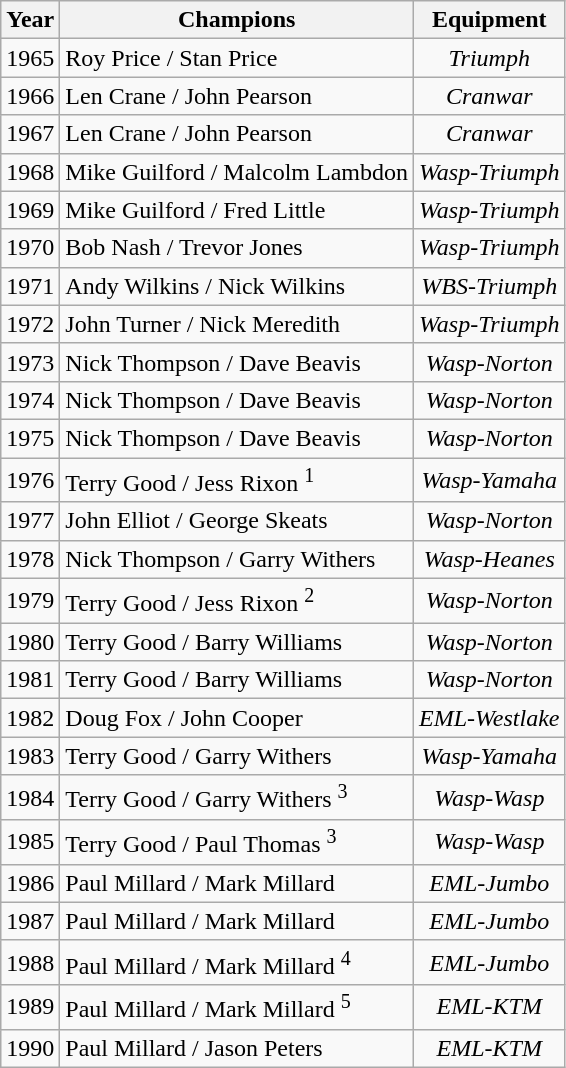<table class="wikitable">
<tr>
<th>Year</th>
<th>Champions</th>
<th>Equipment</th>
</tr>
<tr align="center">
<td>1965</td>
<td align="left">Roy Price / Stan Price</td>
<td><em>Triumph</em></td>
</tr>
<tr align="center">
<td>1966</td>
<td align="left">Len Crane / John Pearson</td>
<td><em>Cranwar</em></td>
</tr>
<tr align="center">
<td>1967</td>
<td align="left">Len Crane / John Pearson</td>
<td><em>Cranwar</em></td>
</tr>
<tr align="center">
<td>1968</td>
<td align="left">Mike Guilford / Malcolm Lambdon</td>
<td><em>Wasp-Triumph</em></td>
</tr>
<tr align="center">
<td>1969</td>
<td align="left">Mike Guilford / Fred Little</td>
<td><em>Wasp-Triumph</em></td>
</tr>
<tr align="center">
<td>1970</td>
<td align="left">Bob Nash / Trevor Jones</td>
<td><em>Wasp-Triumph</em></td>
</tr>
<tr align="center">
<td>1971</td>
<td align="left">Andy Wilkins / Nick Wilkins</td>
<td><em>WBS-Triumph</em></td>
</tr>
<tr align="center">
<td>1972</td>
<td align="left">John Turner / Nick Meredith</td>
<td><em>Wasp-Triumph</em></td>
</tr>
<tr align="center">
<td>1973</td>
<td align="left">Nick Thompson / Dave Beavis</td>
<td><em>Wasp-Norton</em></td>
</tr>
<tr align="center">
<td>1974</td>
<td align="left">Nick Thompson / Dave Beavis</td>
<td><em>Wasp-Norton</em></td>
</tr>
<tr align="center">
<td>1975</td>
<td align="left">Nick Thompson / Dave Beavis</td>
<td><em>Wasp-Norton</em></td>
</tr>
<tr align="center">
<td>1976</td>
<td align="left">Terry Good / Jess Rixon <sup>1</sup></td>
<td><em>Wasp-Yamaha</em></td>
</tr>
<tr align="center">
<td>1977</td>
<td align="left">John Elliot / George Skeats</td>
<td><em>Wasp-Norton</em></td>
</tr>
<tr align="center">
<td>1978</td>
<td align="left">Nick Thompson / Garry Withers</td>
<td><em>Wasp-Heanes</em></td>
</tr>
<tr align="center">
<td>1979</td>
<td align="left">Terry Good / Jess Rixon <sup>2</sup></td>
<td><em>Wasp-Norton</em></td>
</tr>
<tr align="center">
<td>1980</td>
<td align="left">Terry Good / Barry Williams</td>
<td><em>Wasp-Norton</em></td>
</tr>
<tr align="center">
<td>1981</td>
<td align="left">Terry Good / Barry Williams</td>
<td><em>Wasp-Norton</em></td>
</tr>
<tr align="center">
<td>1982</td>
<td align="left">Doug Fox / John Cooper</td>
<td><em>EML-Westlake</em></td>
</tr>
<tr align="center">
<td>1983</td>
<td align="left">Terry Good / Garry Withers</td>
<td><em>Wasp-Yamaha</em></td>
</tr>
<tr align="center">
<td>1984</td>
<td align="left">Terry Good / Garry Withers <sup>3</sup></td>
<td><em>Wasp-Wasp</em></td>
</tr>
<tr align="center">
<td>1985</td>
<td align="left">Terry Good / Paul Thomas <sup>3</sup></td>
<td><em>Wasp-Wasp</em></td>
</tr>
<tr align="center">
<td>1986</td>
<td align="left">Paul Millard / Mark Millard</td>
<td><em>EML-Jumbo</em></td>
</tr>
<tr align="center">
<td>1987</td>
<td align="left">Paul Millard / Mark Millard</td>
<td><em>EML-Jumbo</em></td>
</tr>
<tr align="center">
<td>1988</td>
<td align="left">Paul Millard / Mark Millard <sup>4</sup></td>
<td><em>EML-Jumbo</em></td>
</tr>
<tr align="center">
<td>1989</td>
<td align="left">Paul Millard / Mark Millard <sup>5</sup></td>
<td><em>EML-KTM</em></td>
</tr>
<tr align="center">
<td>1990</td>
<td align="left">Paul Millard / Jason Peters</td>
<td><em>EML-KTM</em></td>
</tr>
</table>
